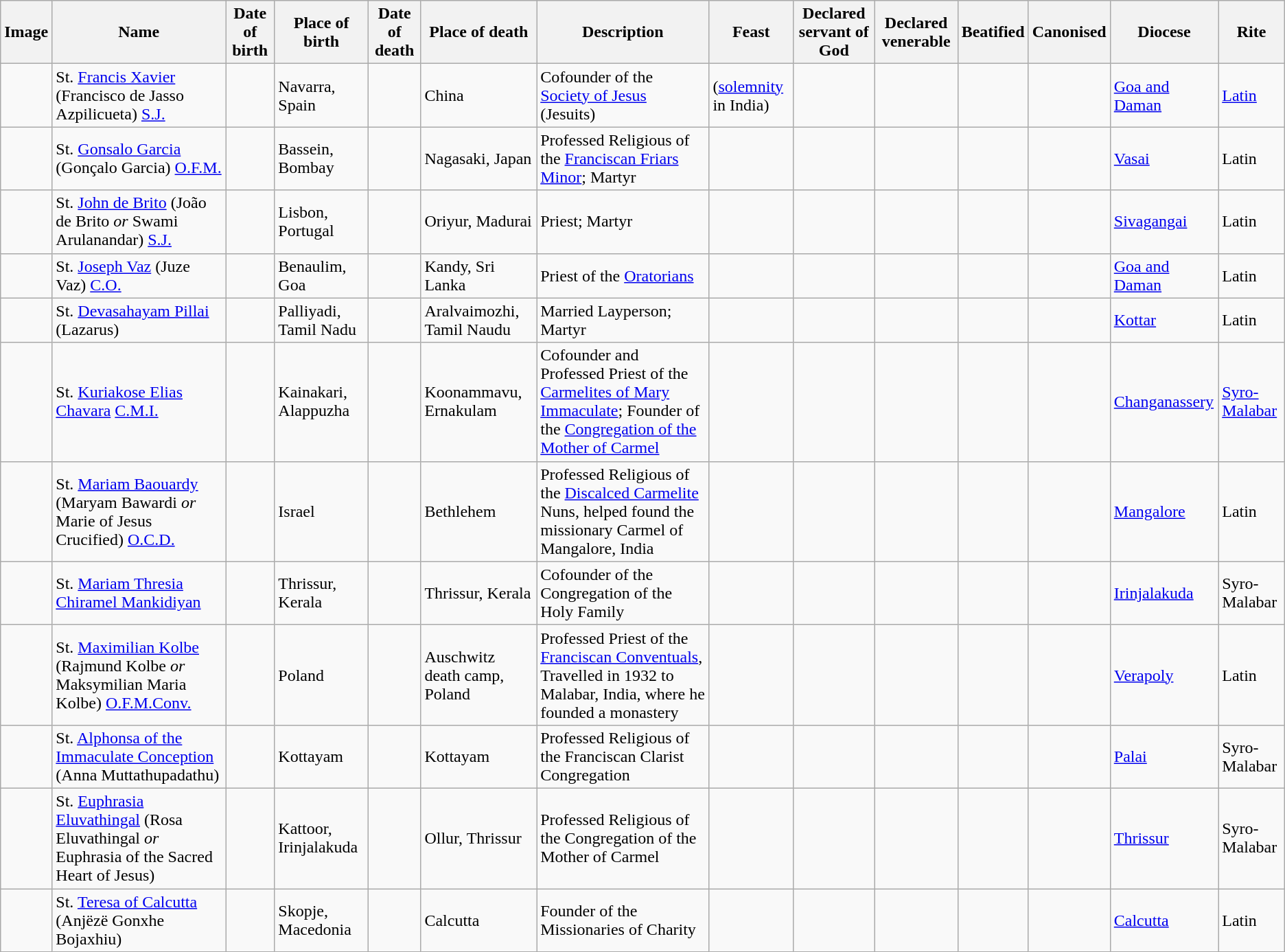<table class="wikitable sortable">
<tr>
<th>Image</th>
<th>Name</th>
<th>Date of birth</th>
<th>Place of birth</th>
<th>Date of death</th>
<th>Place of death</th>
<th>Description</th>
<th>Feast</th>
<th>Declared servant of God</th>
<th>Declared venerable</th>
<th>Beatified</th>
<th>Canonised</th>
<th>Diocese</th>
<th>Rite</th>
</tr>
<tr>
<td></td>
<td>St. <a href='#'>Francis Xavier</a> (Francisco de Jasso Azpilicueta) <a href='#'>S.J.</a></td>
<td></td>
<td>Navarra, Spain</td>
<td></td>
<td>China</td>
<td>Cofounder of the <a href='#'>Society of Jesus</a> (Jesuits)</td>
<td> (<a href='#'>solemnity</a> in India)</td>
<td></td>
<td></td>
<td></td>
<td></td>
<td><a href='#'>Goa and Daman</a></td>
<td><a href='#'>Latin</a></td>
</tr>
<tr>
<td></td>
<td>St. <a href='#'>Gonsalo Garcia</a> (Gonçalo Garcia) <a href='#'>O.F.M.</a></td>
<td></td>
<td>Bassein, Bombay</td>
<td></td>
<td>Nagasaki, Japan</td>
<td>Professed Religious of the <a href='#'>Franciscan Friars Minor</a>; Martyr</td>
<td></td>
<td></td>
<td></td>
<td></td>
<td></td>
<td><a href='#'>Vasai</a></td>
<td>Latin</td>
</tr>
<tr>
<td></td>
<td>St. <a href='#'>John de Brito</a> (João de Brito <em>or</em> Swami Arulanandar)  <a href='#'>S.J.</a></td>
<td></td>
<td>Lisbon, Portugal</td>
<td></td>
<td>Oriyur, Madurai</td>
<td>Priest; Martyr</td>
<td></td>
<td></td>
<td></td>
<td></td>
<td></td>
<td><a href='#'>Sivagangai</a></td>
<td>Latin</td>
</tr>
<tr>
<td></td>
<td>St. <a href='#'>Joseph Vaz</a> (Juze Vaz) <a href='#'>C.O.</a></td>
<td></td>
<td>Benaulim, Goa</td>
<td></td>
<td>Kandy, Sri Lanka</td>
<td>Priest of the <a href='#'>Oratorians</a></td>
<td></td>
<td></td>
<td></td>
<td></td>
<td></td>
<td><a href='#'>Goa and Daman</a></td>
<td>Latin</td>
</tr>
<tr>
<td></td>
<td>St. <a href='#'>Devasahayam Pillai</a> (Lazarus)</td>
<td></td>
<td>Palliyadi, Tamil Nadu</td>
<td></td>
<td>Aralvaimozhi, Tamil Naudu</td>
<td>Married Layperson; Martyr</td>
<td></td>
<td></td>
<td></td>
<td></td>
<td></td>
<td><a href='#'>Kottar</a></td>
<td>Latin</td>
</tr>
<tr>
<td></td>
<td>St. <a href='#'>Kuriakose Elias Chavara</a> <a href='#'>C.M.I.</a></td>
<td></td>
<td>Kainakari, Alappuzha</td>
<td></td>
<td>Koonammavu, Ernakulam</td>
<td>Cofounder and Professed Priest of the <a href='#'>Carmelites of Mary Immaculate</a>; Founder of the <a href='#'>Congregation of the Mother of Carmel</a></td>
<td></td>
<td></td>
<td></td>
<td></td>
<td></td>
<td><a href='#'>Changanassery</a></td>
<td><a href='#'>Syro-Malabar</a></td>
</tr>
<tr>
<td></td>
<td>St. <a href='#'>Mariam Baouardy</a> (Maryam Bawardi <em>or</em> Marie of Jesus Crucified) <a href='#'>O.C.D.</a></td>
<td></td>
<td>Israel</td>
<td></td>
<td>Bethlehem</td>
<td>Professed Religious of the <a href='#'>Discalced Carmelite</a> Nuns, helped found the missionary Carmel of Mangalore, India</td>
<td></td>
<td></td>
<td></td>
<td></td>
<td></td>
<td><a href='#'>Mangalore</a></td>
<td>Latin</td>
</tr>
<tr>
<td></td>
<td>St. <a href='#'>Mariam Thresia Chiramel Mankidiyan</a></td>
<td></td>
<td>Thrissur, Kerala</td>
<td></td>
<td>Thrissur, Kerala</td>
<td>Cofounder of the Congregation of the Holy Family</td>
<td></td>
<td></td>
<td></td>
<td></td>
<td></td>
<td><a href='#'>Irinjalakuda</a></td>
<td>Syro-Malabar</td>
</tr>
<tr>
<td></td>
<td>St. <a href='#'>Maximilian Kolbe</a> (Rajmund Kolbe <em>or</em> Maksymilian Maria Kolbe) <a href='#'>O.F.M.Conv.</a></td>
<td></td>
<td>Poland</td>
<td></td>
<td>Auschwitz death camp, Poland</td>
<td>Professed Priest of the <a href='#'>Franciscan Conventuals</a>, Travelled in 1932 to Malabar, India, where he founded a monastery</td>
<td></td>
<td></td>
<td></td>
<td></td>
<td></td>
<td><a href='#'>Verapoly</a></td>
<td>Latin</td>
</tr>
<tr>
<td></td>
<td>St. <a href='#'>Alphonsa of the Immaculate Conception</a> (Anna Muttathupadathu)</td>
<td></td>
<td>Kottayam</td>
<td></td>
<td>Kottayam</td>
<td>Professed Religious of the Franciscan Clarist Congregation</td>
<td></td>
<td></td>
<td></td>
<td></td>
<td></td>
<td><a href='#'>Palai</a></td>
<td>Syro-Malabar</td>
</tr>
<tr>
<td></td>
<td>St. <a href='#'>Euphrasia Eluvathingal</a> (Rosa Eluvathingal <em>or</em> Euphrasia of the Sacred Heart of Jesus)</td>
<td></td>
<td>Kattoor, Irinjalakuda</td>
<td></td>
<td>Ollur, Thrissur</td>
<td>Professed Religious of the Congregation of the Mother of Carmel</td>
<td></td>
<td></td>
<td></td>
<td></td>
<td></td>
<td><a href='#'>Thrissur</a></td>
<td>Syro-Malabar</td>
</tr>
<tr>
<td></td>
<td>St. <a href='#'>Teresa of Calcutta</a> (Anjëzë Gonxhe Bojaxhiu)</td>
<td></td>
<td>Skopje, Macedonia</td>
<td></td>
<td>Calcutta</td>
<td>Founder of the Missionaries of Charity</td>
<td></td>
<td></td>
<td></td>
<td></td>
<td></td>
<td><a href='#'>Calcutta</a></td>
<td>Latin</td>
</tr>
</table>
